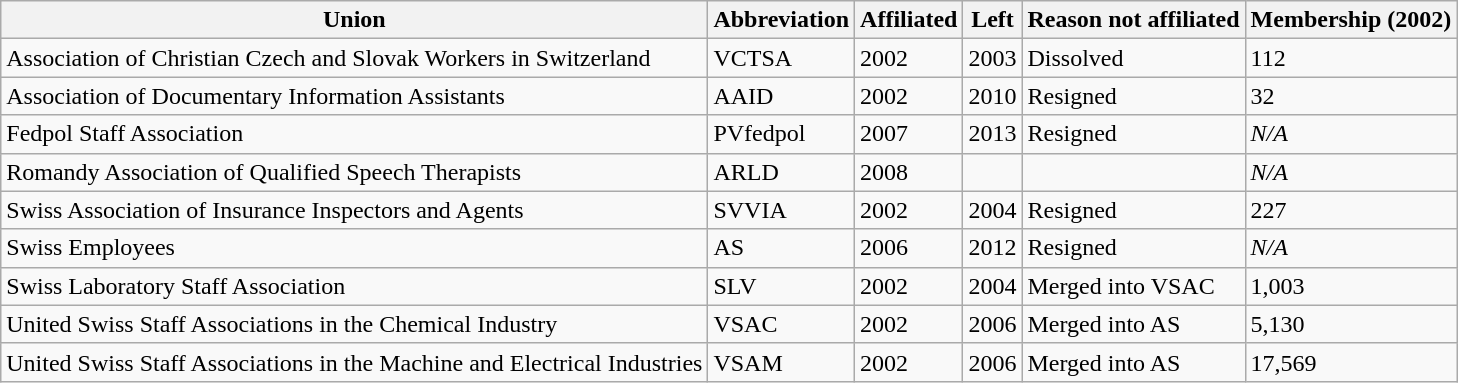<table class="wikitable sortable">
<tr>
<th>Union</th>
<th>Abbreviation</th>
<th>Affiliated</th>
<th>Left</th>
<th>Reason not affiliated</th>
<th>Membership (2002)</th>
</tr>
<tr>
<td>Association of Christian Czech and Slovak Workers in Switzerland</td>
<td>VCTSA</td>
<td>2002</td>
<td>2003</td>
<td>Dissolved</td>
<td>112</td>
</tr>
<tr>
<td>Association of Documentary Information Assistants</td>
<td>AAID</td>
<td>2002</td>
<td>2010</td>
<td>Resigned</td>
<td>32</td>
</tr>
<tr>
<td>Fedpol Staff Association</td>
<td>PVfedpol</td>
<td>2007</td>
<td>2013</td>
<td>Resigned</td>
<td><em>N/A</em></td>
</tr>
<tr>
<td>Romandy Association of Qualified Speech Therapists</td>
<td>ARLD</td>
<td>2008</td>
<td></td>
<td></td>
<td><em>N/A</em></td>
</tr>
<tr>
<td>Swiss Association of Insurance Inspectors and Agents</td>
<td>SVVIA</td>
<td>2002</td>
<td>2004</td>
<td>Resigned</td>
<td>227</td>
</tr>
<tr>
<td>Swiss Employees</td>
<td>AS</td>
<td>2006</td>
<td>2012</td>
<td>Resigned</td>
<td><em>N/A</em></td>
</tr>
<tr>
<td>Swiss Laboratory Staff Association</td>
<td>SLV</td>
<td>2002</td>
<td>2004</td>
<td>Merged into VSAC</td>
<td>1,003</td>
</tr>
<tr>
<td>United Swiss Staff Associations in the Chemical Industry</td>
<td>VSAC</td>
<td>2002</td>
<td>2006</td>
<td>Merged into AS</td>
<td>5,130</td>
</tr>
<tr>
<td>United Swiss Staff Associations in the Machine and Electrical Industries</td>
<td>VSAM</td>
<td>2002</td>
<td>2006</td>
<td>Merged into AS</td>
<td>17,569</td>
</tr>
</table>
